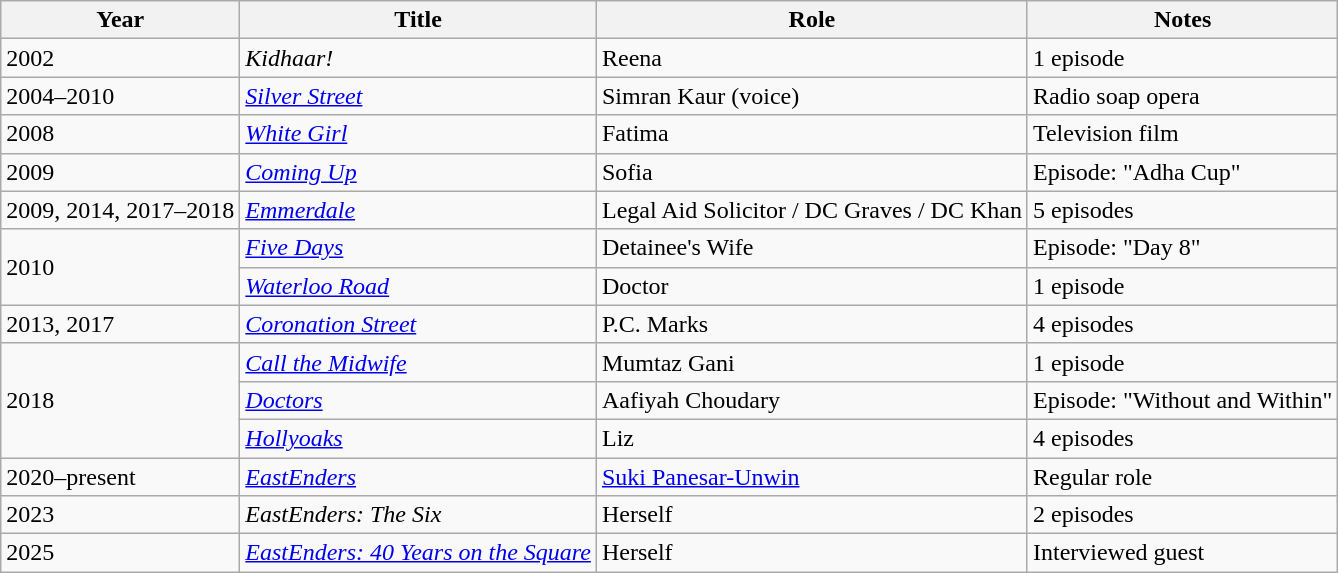<table class="wikitable sortable">
<tr>
<th>Year</th>
<th>Title</th>
<th>Role</th>
<th>Notes</th>
</tr>
<tr>
<td>2002</td>
<td><em>Kidhaar!</em></td>
<td>Reena</td>
<td>1 episode</td>
</tr>
<tr>
<td>2004–2010</td>
<td><em><a href='#'>Silver Street</a></em></td>
<td>Simran Kaur (voice)</td>
<td>Radio soap opera</td>
</tr>
<tr>
<td>2008</td>
<td><em><a href='#'>White Girl</a></em></td>
<td>Fatima</td>
<td>Television film</td>
</tr>
<tr>
<td>2009</td>
<td><em><a href='#'>Coming Up</a></em></td>
<td>Sofia</td>
<td>Episode: "Adha Cup"</td>
</tr>
<tr>
<td>2009, 2014, 2017–2018</td>
<td><em><a href='#'>Emmerdale</a></em></td>
<td>Legal Aid Solicitor / DC Graves / DC Khan</td>
<td>5 episodes</td>
</tr>
<tr>
<td rowspan="2">2010</td>
<td><em><a href='#'>Five Days</a></em></td>
<td>Detainee's Wife</td>
<td>Episode: "Day 8"</td>
</tr>
<tr>
<td><em><a href='#'>Waterloo Road</a></em></td>
<td>Doctor</td>
<td>1 episode</td>
</tr>
<tr>
<td>2013, 2017</td>
<td><em><a href='#'>Coronation Street</a></em></td>
<td>P.C. Marks</td>
<td>4 episodes</td>
</tr>
<tr>
<td rowspan="3">2018</td>
<td><em><a href='#'>Call the Midwife</a></em></td>
<td>Mumtaz Gani</td>
<td>1 episode</td>
</tr>
<tr>
<td><em><a href='#'>Doctors</a></em></td>
<td>Aafiyah Choudary</td>
<td>Episode: "Without and Within"</td>
</tr>
<tr>
<td><em><a href='#'>Hollyoaks</a></em></td>
<td>Liz</td>
<td>4 episodes</td>
</tr>
<tr>
<td>2020–present</td>
<td><em><a href='#'>EastEnders</a></em></td>
<td><a href='#'>Suki Panesar-Unwin</a></td>
<td>Regular role</td>
</tr>
<tr>
<td>2023</td>
<td><em>EastEnders: The Six</em></td>
<td>Herself</td>
<td>2 episodes</td>
</tr>
<tr>
<td>2025</td>
<td><em><a href='#'>EastEnders: 40 Years on the Square</a></em></td>
<td>Herself</td>
<td>Interviewed guest</td>
</tr>
</table>
